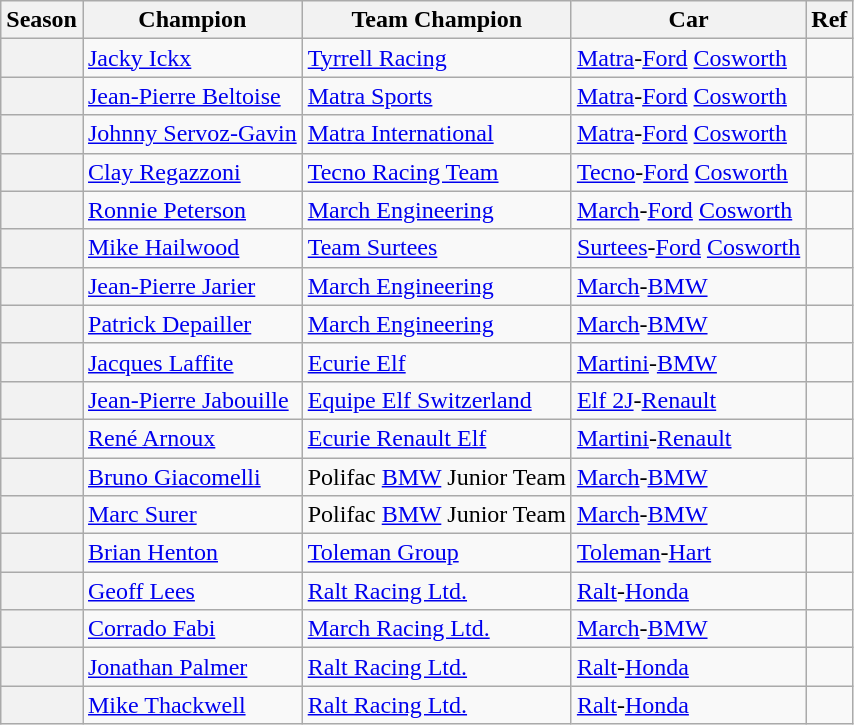<table class="wikitable">
<tr>
<th>Season</th>
<th>Champion</th>
<th>Team Champion</th>
<th>Car</th>
<th>Ref</th>
</tr>
<tr>
<th></th>
<td> <a href='#'>Jacky Ickx</a></td>
<td> <a href='#'>Tyrrell Racing</a></td>
<td><a href='#'>Matra</a>-<a href='#'>Ford</a> <a href='#'>Cosworth</a></td>
<td></td>
</tr>
<tr>
<th></th>
<td> <a href='#'>Jean-Pierre Beltoise</a></td>
<td> <a href='#'>Matra Sports</a></td>
<td><a href='#'>Matra</a>-<a href='#'>Ford</a> <a href='#'>Cosworth</a></td>
<td></td>
</tr>
<tr>
<th></th>
<td> <a href='#'>Johnny Servoz-Gavin</a></td>
<td> <a href='#'>Matra International</a></td>
<td><a href='#'>Matra</a>-<a href='#'>Ford</a> <a href='#'>Cosworth</a></td>
<td></td>
</tr>
<tr>
<th></th>
<td> <a href='#'>Clay Regazzoni</a></td>
<td> <a href='#'>Tecno Racing Team</a></td>
<td><a href='#'>Tecno</a>-<a href='#'>Ford</a> <a href='#'>Cosworth</a></td>
<td></td>
</tr>
<tr>
<th></th>
<td> <a href='#'>Ronnie Peterson</a></td>
<td> <a href='#'>March Engineering</a></td>
<td><a href='#'>March</a>-<a href='#'>Ford</a> <a href='#'>Cosworth</a></td>
<td></td>
</tr>
<tr>
<th></th>
<td> <a href='#'>Mike Hailwood</a></td>
<td> <a href='#'>Team Surtees</a></td>
<td><a href='#'>Surtees</a>-<a href='#'>Ford</a> <a href='#'>Cosworth</a></td>
<td></td>
</tr>
<tr>
<th></th>
<td> <a href='#'>Jean-Pierre Jarier</a></td>
<td> <a href='#'>March Engineering</a></td>
<td><a href='#'>March</a>-<a href='#'>BMW</a></td>
<td></td>
</tr>
<tr>
<th></th>
<td> <a href='#'>Patrick Depailler</a></td>
<td> <a href='#'>March Engineering</a></td>
<td><a href='#'>March</a>-<a href='#'>BMW</a></td>
<td></td>
</tr>
<tr>
<th></th>
<td> <a href='#'>Jacques Laffite</a></td>
<td> <a href='#'>Ecurie Elf</a></td>
<td><a href='#'>Martini</a>-<a href='#'>BMW</a></td>
<td></td>
</tr>
<tr>
<th></th>
<td> <a href='#'>Jean-Pierre Jabouille</a></td>
<td> <a href='#'>Equipe Elf Switzerland</a></td>
<td><a href='#'>Elf 2J</a>-<a href='#'>Renault</a></td>
<td></td>
</tr>
<tr>
<th></th>
<td> <a href='#'>René Arnoux</a></td>
<td> <a href='#'>Ecurie Renault Elf</a></td>
<td><a href='#'>Martini</a>-<a href='#'>Renault</a></td>
<td></td>
</tr>
<tr>
<th></th>
<td> <a href='#'>Bruno Giacomelli</a></td>
<td> Polifac <a href='#'>BMW</a> Junior Team</td>
<td><a href='#'>March</a>-<a href='#'>BMW</a></td>
<td></td>
</tr>
<tr>
<th></th>
<td> <a href='#'>Marc Surer</a></td>
<td> Polifac <a href='#'>BMW</a> Junior Team</td>
<td><a href='#'>March</a>-<a href='#'>BMW</a></td>
<td></td>
</tr>
<tr>
<th></th>
<td> <a href='#'>Brian Henton</a></td>
<td> <a href='#'>Toleman Group</a></td>
<td><a href='#'>Toleman</a>-<a href='#'>Hart</a></td>
<td></td>
</tr>
<tr>
<th></th>
<td> <a href='#'>Geoff Lees</a></td>
<td> <a href='#'>Ralt Racing Ltd.</a></td>
<td><a href='#'>Ralt</a>-<a href='#'>Honda</a></td>
<td></td>
</tr>
<tr>
<th></th>
<td> <a href='#'>Corrado Fabi</a></td>
<td> <a href='#'>March Racing Ltd.</a></td>
<td><a href='#'>March</a>-<a href='#'>BMW</a></td>
<td></td>
</tr>
<tr>
<th></th>
<td> <a href='#'>Jonathan Palmer</a></td>
<td> <a href='#'>Ralt Racing Ltd.</a></td>
<td><a href='#'>Ralt</a>-<a href='#'>Honda</a></td>
<td></td>
</tr>
<tr>
<th></th>
<td> <a href='#'>Mike Thackwell</a></td>
<td> <a href='#'>Ralt Racing Ltd.</a></td>
<td><a href='#'>Ralt</a>-<a href='#'>Honda</a></td>
<td></td>
</tr>
</table>
